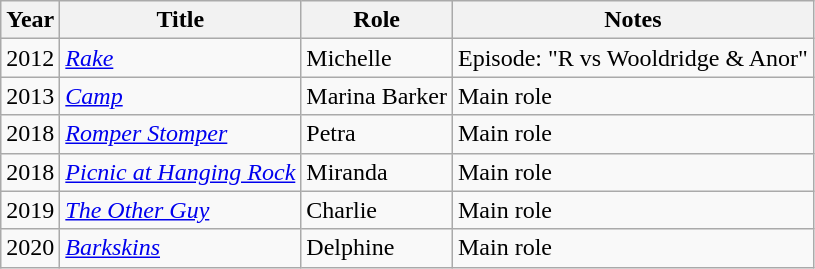<table class="wikitable sortable">
<tr>
<th>Year</th>
<th>Title</th>
<th>Role</th>
<th class="unsortable">Notes</th>
</tr>
<tr>
<td>2012</td>
<td><em><a href='#'>Rake</a></em></td>
<td>Michelle</td>
<td>Episode: "R vs Wooldridge & Anor"</td>
</tr>
<tr>
<td>2013</td>
<td><em><a href='#'>Camp</a></em></td>
<td>Marina Barker</td>
<td>Main role</td>
</tr>
<tr>
<td>2018</td>
<td><em><a href='#'>Romper Stomper</a></em></td>
<td>Petra</td>
<td>Main role</td>
</tr>
<tr>
<td>2018</td>
<td><em><a href='#'>Picnic at Hanging Rock</a></em></td>
<td>Miranda</td>
<td>Main role</td>
</tr>
<tr>
<td>2019</td>
<td><em><a href='#'>The Other Guy</a></em></td>
<td>Charlie</td>
<td>Main role</td>
</tr>
<tr>
<td>2020</td>
<td><em><a href='#'>Barkskins</a></em></td>
<td>Delphine</td>
<td>Main role</td>
</tr>
</table>
